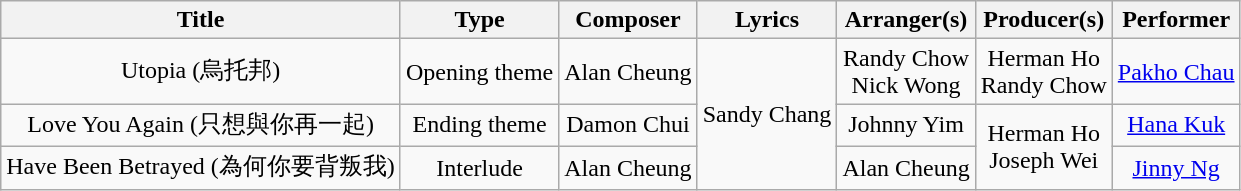<table class="wikitable" style="text-align:center;" width="auto">
<tr>
<th>Title</th>
<th>Type</th>
<th>Composer</th>
<th>Lyrics</th>
<th>Arranger(s)</th>
<th>Producer(s)</th>
<th>Performer</th>
</tr>
<tr>
<td>Utopia (烏托邦)</td>
<td>Opening theme</td>
<td>Alan Cheung</td>
<td rowspan="3">Sandy Chang</td>
<td>Randy Chow <br> Nick Wong</td>
<td>Herman Ho <br> Randy Chow</td>
<td><a href='#'>Pakho Chau</a></td>
</tr>
<tr>
<td>Love You Again (只想與你再一起)</td>
<td>Ending theme</td>
<td>Damon Chui</td>
<td>Johnny Yim</td>
<td rowspan="2">Herman Ho <br> Joseph Wei</td>
<td><a href='#'>Hana Kuk</a></td>
</tr>
<tr>
<td>Have Been Betrayed (為何你要背叛我)</td>
<td>Interlude</td>
<td>Alan Cheung</td>
<td>Alan Cheung</td>
<td><a href='#'>Jinny Ng</a></td>
</tr>
</table>
